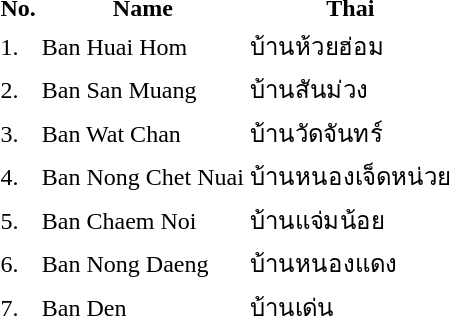<table>
<tr>
<th>No.</th>
<th>Name</th>
<th>Thai</th>
</tr>
<tr>
<td>1.</td>
<td>Ban Huai Hom</td>
<td>บ้านห้วยฮ่อม</td>
</tr>
<tr>
<td>2.</td>
<td>Ban San Muang</td>
<td>บ้านสันม่วง</td>
</tr>
<tr>
<td>3.</td>
<td>Ban Wat Chan</td>
<td>บ้านวัดจันทร์</td>
</tr>
<tr>
<td>4.</td>
<td>Ban Nong Chet Nuai</td>
<td>บ้านหนองเจ็ดหน่วย</td>
</tr>
<tr>
<td>5.</td>
<td>Ban Chaem Noi</td>
<td>บ้านแจ่มน้อย</td>
</tr>
<tr>
<td>6.</td>
<td>Ban Nong Daeng</td>
<td>บ้านหนองแดง</td>
</tr>
<tr>
<td>7.</td>
<td>Ban Den</td>
<td>บ้านเด่น</td>
</tr>
</table>
